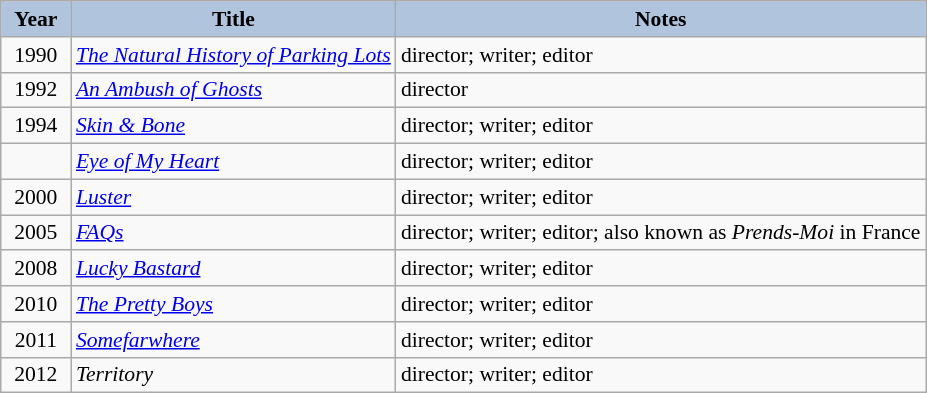<table class="wikitable" style="font-size:90%;">
<tr>
<th style="background:#B0C4DE;" width="40">Year</th>
<th style="background:#B0C4DE;">Title</th>
<th style="background:#B0C4DE;">Notes</th>
</tr>
<tr>
<td align="center">1990</td>
<td><em><a href='#'>The Natural History of Parking Lots</a></em></td>
<td>director; writer; editor</td>
</tr>
<tr>
<td align="center">1992</td>
<td><em><a href='#'>An Ambush of Ghosts</a></em></td>
<td>director</td>
</tr>
<tr>
<td align="center">1994</td>
<td><em><a href='#'>Skin & Bone</a></em></td>
<td>director; writer; editor</td>
</tr>
<tr>
<td align="center"></td>
<td><em><a href='#'>Eye of My Heart</a></em></td>
<td>director; writer; editor</td>
</tr>
<tr>
<td align="center">2000</td>
<td><em><a href='#'>Luster</a></em></td>
<td>director; writer; editor</td>
</tr>
<tr>
<td align="center">2005</td>
<td><em><a href='#'>FAQs</a></em></td>
<td>director; writer; editor; also known as <em>Prends-Moi</em> in France</td>
</tr>
<tr>
<td align="center">2008</td>
<td><em><a href='#'>Lucky Bastard</a></em></td>
<td>director; writer; editor</td>
</tr>
<tr>
<td align="center">2010</td>
<td><em><a href='#'>The Pretty Boys</a></em></td>
<td>director; writer; editor</td>
</tr>
<tr>
<td align="center">2011</td>
<td><em><a href='#'>Somefarwhere</a></em></td>
<td>director; writer; editor</td>
</tr>
<tr>
<td align="center">2012</td>
<td><em>Territory</em></td>
<td>director; writer; editor</td>
</tr>
</table>
